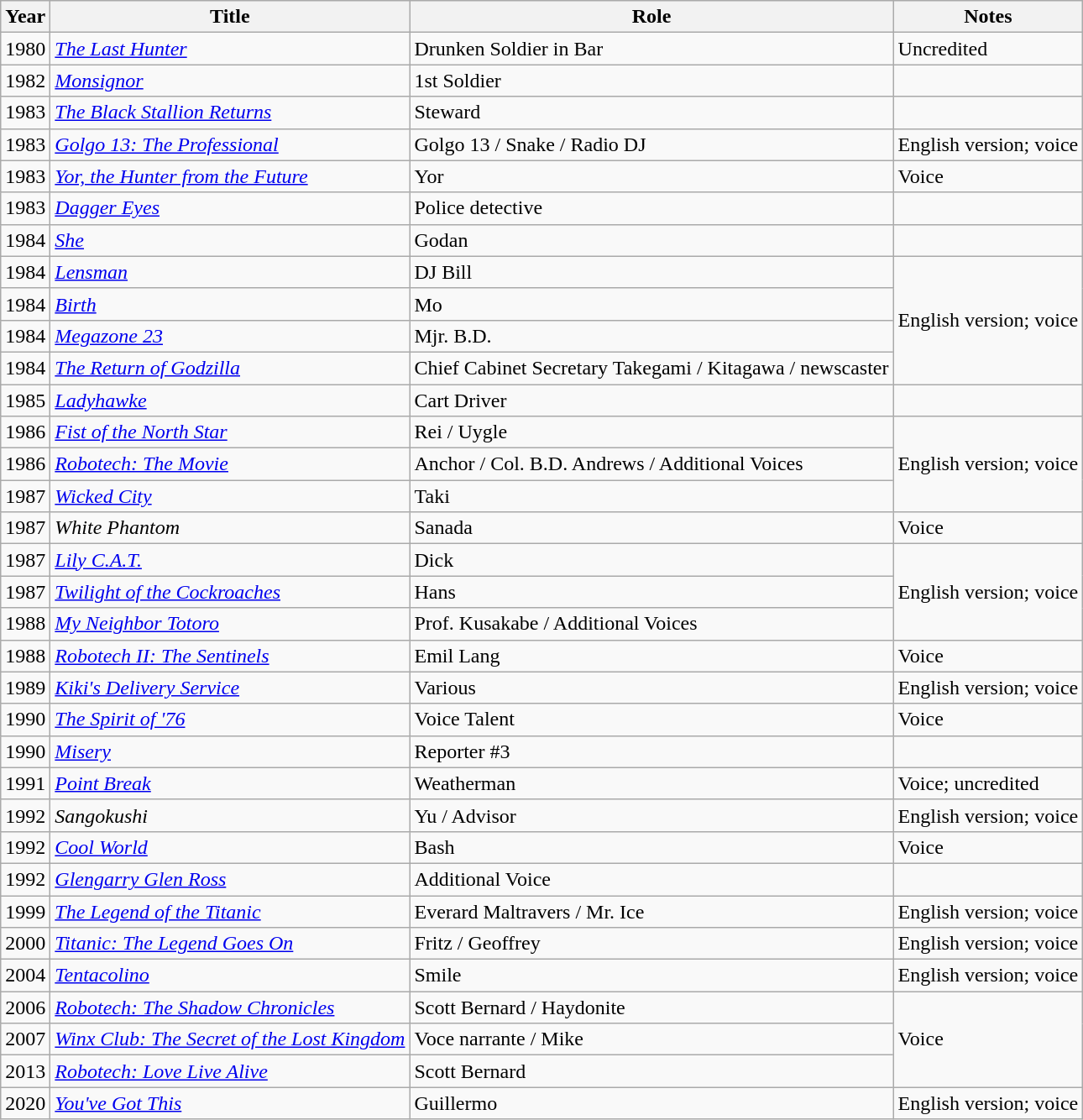<table class="wikitable sortable">
<tr>
<th>Year</th>
<th>Title</th>
<th>Role</th>
<th>Notes</th>
</tr>
<tr>
<td>1980</td>
<td><em><a href='#'>The Last Hunter</a></em></td>
<td>Drunken Soldier in Bar</td>
<td>Uncredited</td>
</tr>
<tr>
<td>1982</td>
<td><a href='#'><em>Monsignor</em></a></td>
<td>1st Soldier</td>
<td></td>
</tr>
<tr>
<td>1983</td>
<td><em><a href='#'>The Black Stallion Returns</a></em></td>
<td>Steward</td>
<td></td>
</tr>
<tr>
<td>1983</td>
<td><em><a href='#'>Golgo 13: The Professional</a></em></td>
<td>Golgo 13 / Snake / Radio DJ</td>
<td>English version; voice</td>
</tr>
<tr>
<td>1983</td>
<td><em><a href='#'>Yor, the Hunter from the Future</a></em></td>
<td>Yor</td>
<td>Voice</td>
</tr>
<tr>
<td>1983</td>
<td><em><a href='#'>Dagger Eyes</a></em></td>
<td>Police detective</td>
<td></td>
</tr>
<tr>
<td>1984</td>
<td><a href='#'><em>She</em></a></td>
<td>Godan</td>
<td></td>
</tr>
<tr>
<td>1984</td>
<td><a href='#'><em>Lensman</em></a></td>
<td>DJ Bill</td>
<td rowspan="4">English version; voice</td>
</tr>
<tr>
<td>1984</td>
<td><a href='#'><em>Birth</em></a></td>
<td>Mo</td>
</tr>
<tr>
<td>1984</td>
<td><em><a href='#'>Megazone 23</a></em></td>
<td>Mjr. B.D.</td>
</tr>
<tr>
<td>1984</td>
<td><em><a href='#'>The Return of Godzilla</a></em></td>
<td>Chief Cabinet Secretary Takegami / Kitagawa / newscaster</td>
</tr>
<tr>
<td>1985</td>
<td><a href='#'><em>Ladyhawke</em></a></td>
<td>Cart Driver</td>
<td></td>
</tr>
<tr>
<td>1986</td>
<td><a href='#'><em>Fist of the North Star</em></a></td>
<td>Rei / Uygle</td>
<td rowspan="3">English version; voice</td>
</tr>
<tr>
<td>1986</td>
<td><em><a href='#'>Robotech: The Movie</a></em></td>
<td>Anchor / Col. B.D. Andrews / Additional Voices</td>
</tr>
<tr>
<td>1987</td>
<td><a href='#'><em>Wicked City</em></a></td>
<td>Taki</td>
</tr>
<tr>
<td>1987</td>
<td><em>White Phantom</em></td>
<td>Sanada</td>
<td>Voice</td>
</tr>
<tr>
<td>1987</td>
<td><em><a href='#'>Lily C.A.T.</a></em></td>
<td>Dick</td>
<td rowspan="3">English version; voice</td>
</tr>
<tr>
<td>1987</td>
<td><em><a href='#'>Twilight of the Cockroaches</a></em></td>
<td>Hans</td>
</tr>
<tr>
<td>1988</td>
<td><em><a href='#'>My Neighbor Totoro</a></em></td>
<td>Prof. Kusakabe / Additional Voices</td>
</tr>
<tr>
<td>1988</td>
<td><em><a href='#'>Robotech II: The Sentinels</a></em></td>
<td>Emil Lang</td>
<td>Voice</td>
</tr>
<tr>
<td>1989</td>
<td><em><a href='#'>Kiki's Delivery Service</a></em></td>
<td>Various</td>
<td>English version; voice</td>
</tr>
<tr>
<td>1990</td>
<td><a href='#'><em>The Spirit of '76</em></a></td>
<td>Voice Talent</td>
<td>Voice</td>
</tr>
<tr>
<td>1990</td>
<td><a href='#'><em>Misery</em></a></td>
<td>Reporter #3</td>
<td></td>
</tr>
<tr>
<td>1991</td>
<td><em><a href='#'>Point Break</a></em></td>
<td>Weatherman</td>
<td>Voice; uncredited</td>
</tr>
<tr>
<td>1992</td>
<td><em>Sangokushi</em></td>
<td>Yu / Advisor</td>
<td>English version; voice</td>
</tr>
<tr>
<td>1992</td>
<td><em><a href='#'>Cool World</a></em></td>
<td>Bash</td>
<td>Voice</td>
</tr>
<tr>
<td>1992</td>
<td><a href='#'><em>Glengarry Glen Ross</em></a></td>
<td>Additional Voice</td>
<td></td>
</tr>
<tr>
<td>1999</td>
<td><em><a href='#'>The Legend of the Titanic</a></em></td>
<td>Everard Maltravers / Mr. Ice</td>
<td>English version; voice</td>
</tr>
<tr>
<td>2000</td>
<td><em><a href='#'>Titanic: The Legend Goes On</a></em></td>
<td>Fritz / Geoffrey</td>
<td>English version; voice</td>
</tr>
<tr>
<td>2004</td>
<td><em><a href='#'>Tentacolino</a></em></td>
<td>Smile</td>
<td>English version; voice</td>
</tr>
<tr>
<td>2006</td>
<td><em><a href='#'>Robotech: The Shadow Chronicles</a></em></td>
<td>Scott Bernard / Haydonite</td>
<td rowspan="3">Voice</td>
</tr>
<tr>
<td>2007</td>
<td><em><a href='#'>Winx Club: The Secret of the Lost Kingdom</a></em></td>
<td>Voce narrante / Mike</td>
</tr>
<tr>
<td>2013</td>
<td><em><a href='#'>Robotech: Love Live Alive</a></em></td>
<td>Scott Bernard</td>
</tr>
<tr>
<td>2020</td>
<td><em><a href='#'>You've Got This</a></em></td>
<td>Guillermo</td>
<td>English version; voice</td>
</tr>
</table>
